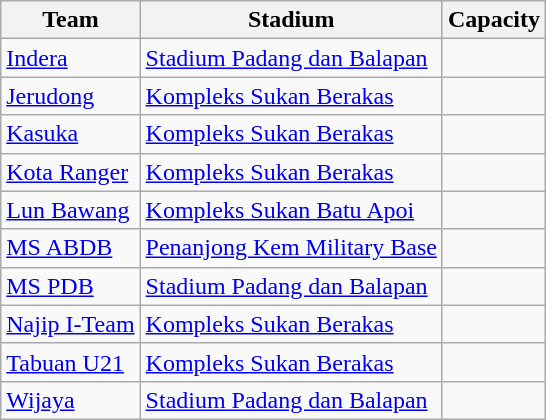<table class="wikitable sortable">
<tr>
<th>Team</th>
<th>Stadium</th>
<th>Capacity</th>
</tr>
<tr>
<td><a href='#'>Indera</a></td>
<td><a href='#'>Stadium Padang dan Balapan</a></td>
<td style="text-align:center"></td>
</tr>
<tr>
<td><a href='#'>Jerudong</a></td>
<td><a href='#'>Kompleks Sukan Berakas</a></td>
<td style="text-align:center"></td>
</tr>
<tr>
<td><a href='#'>Kasuka</a></td>
<td><a href='#'>Kompleks Sukan Berakas</a></td>
<td style="text-align:center"></td>
</tr>
<tr>
<td><a href='#'>Kota Ranger</a></td>
<td><a href='#'>Kompleks Sukan Berakas</a></td>
<td style="text-align:center"></td>
</tr>
<tr>
<td><a href='#'>Lun Bawang</a></td>
<td><a href='#'>Kompleks Sukan Batu Apoi</a></td>
<td style="text-align:center"></td>
</tr>
<tr>
<td><a href='#'>MS ABDB</a></td>
<td><a href='#'>Penanjong Kem Military Base</a></td>
<td style="text-align:center"></td>
</tr>
<tr>
<td><a href='#'>MS PDB</a></td>
<td><a href='#'>Stadium Padang dan Balapan</a></td>
<td style="text-align:center"></td>
</tr>
<tr>
<td><a href='#'>Najip I-Team</a></td>
<td><a href='#'>Kompleks Sukan Berakas</a></td>
<td style="text-align:center"></td>
</tr>
<tr>
<td><a href='#'>Tabuan U21</a></td>
<td><a href='#'>Kompleks Sukan Berakas</a></td>
<td style="text-align:center"></td>
</tr>
<tr>
<td><a href='#'>Wijaya</a></td>
<td><a href='#'>Stadium Padang dan Balapan</a></td>
<td style="text-align:center"></td>
</tr>
</table>
